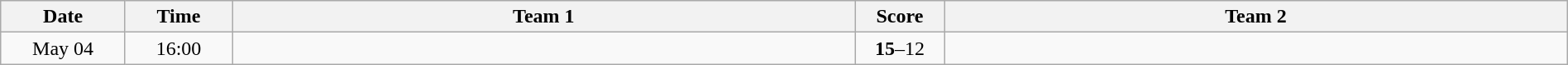<table class="wikitable" width="100%">
<tr>
<th style="width:7%">Date</th>
<th style="width:6%">Time</th>
<th style="width:35%">Team 1</th>
<th style="width:5%">Score</th>
<th style="width:35%">Team 2</th>
</tr>
<tr>
<td style="text-align:center">May 04</td>
<td style="text-align:center">16:00</td>
<td style="text-align:right"><strong></strong></td>
<td style="text-align:center"><strong>15</strong>–12</td>
<td style="text-align:left"></td>
</tr>
</table>
